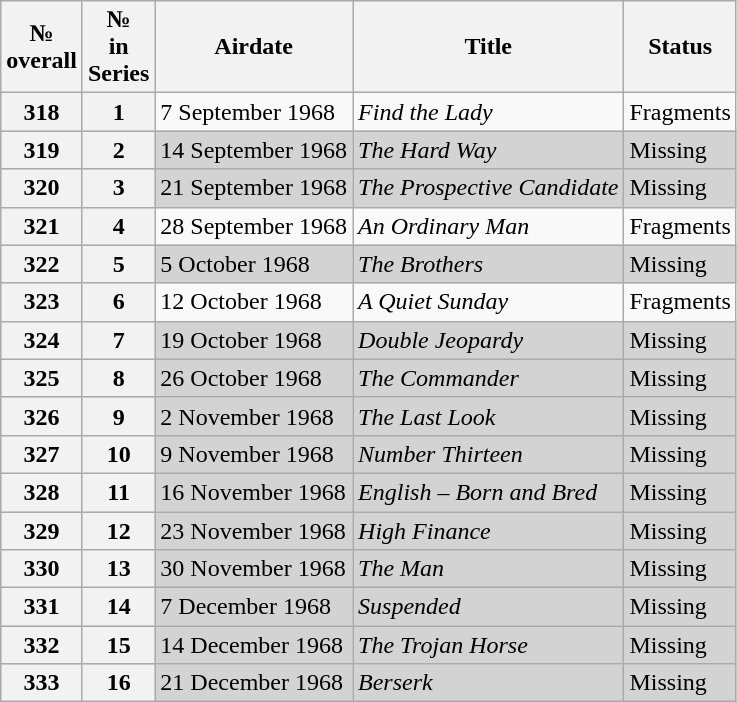<table class="wikitable">
<tr>
<th>№<br>overall</th>
<th>№<br>in<br>Series</th>
<th>Airdate</th>
<th>Title</th>
<th>Status</th>
</tr>
<tr>
<th style="text-align:center;">318</th>
<th style="text-align:center;">1</th>
<td>7 September 1968</td>
<td><em>Find the Lady</em></td>
<td>Fragments</td>
</tr>
<tr style="background:lightgrey;">
<th style="text-align:center;">319</th>
<th style="text-align:center;">2</th>
<td>14 September 1968</td>
<td><em>The Hard Way</em></td>
<td>Missing</td>
</tr>
<tr style="background:lightgrey;">
<th style="text-align:center;">320</th>
<th style="text-align:center;">3</th>
<td>21 September 1968</td>
<td><em>The Prospective Candidate</em></td>
<td>Missing</td>
</tr>
<tr>
<th style="text-align:center;">321</th>
<th style="text-align:center;">4</th>
<td>28 September 1968</td>
<td><em>An Ordinary Man</em></td>
<td>Fragments</td>
</tr>
<tr style="background:lightgrey;">
<th style="text-align:center;">322</th>
<th style="text-align:center;">5</th>
<td>5 October 1968</td>
<td><em>The Brothers</em></td>
<td>Missing</td>
</tr>
<tr>
<th style="text-align:center;">323</th>
<th style="text-align:center;">6</th>
<td>12 October 1968</td>
<td><em>A Quiet Sunday</em></td>
<td>Fragments</td>
</tr>
<tr style="background:lightgrey;">
<th style="text-align:center;">324</th>
<th style="text-align:center;">7</th>
<td>19 October 1968</td>
<td><em>Double Jeopardy</em></td>
<td>Missing</td>
</tr>
<tr style="background:lightgrey;">
<th style="text-align:center;">325</th>
<th style="text-align:center;">8</th>
<td>26 October 1968</td>
<td><em>The Commander</em></td>
<td>Missing</td>
</tr>
<tr style="background:lightgrey;">
<th style="text-align:center;">326</th>
<th style="text-align:center;">9</th>
<td>2 November 1968</td>
<td><em>The Last Look</em></td>
<td>Missing</td>
</tr>
<tr style="background:lightgrey;">
<th style="text-align:center;">327</th>
<th style="text-align:center;">10</th>
<td>9 November 1968</td>
<td><em>Number Thirteen</em></td>
<td>Missing</td>
</tr>
<tr style="background:lightgrey;">
<th style="text-align:center;">328</th>
<th style="text-align:center;">11</th>
<td>16 November 1968</td>
<td><em>English – Born and Bred</em></td>
<td>Missing</td>
</tr>
<tr style="background:lightgrey;">
<th style="text-align:center;">329</th>
<th style="text-align:center;">12</th>
<td>23 November 1968</td>
<td><em>High Finance</em></td>
<td>Missing</td>
</tr>
<tr style="background:lightgrey;">
<th style="text-align:center;">330</th>
<th style="text-align:center;">13</th>
<td>30 November 1968</td>
<td><em>The Man</em></td>
<td>Missing</td>
</tr>
<tr style="background:lightgrey;">
<th style="text-align:center;">331</th>
<th style="text-align:center;">14</th>
<td>7 December 1968</td>
<td><em>Suspended</em></td>
<td>Missing</td>
</tr>
<tr style="background:lightgrey;">
<th style="text-align:center;">332</th>
<th style="text-align:center;">15</th>
<td>14 December 1968</td>
<td><em>The Trojan Horse</em></td>
<td>Missing</td>
</tr>
<tr style="background:lightgrey;">
<th style="text-align:center;">333</th>
<th style="text-align:center;">16</th>
<td>21 December 1968</td>
<td><em>Berserk</em></td>
<td>Missing</td>
</tr>
</table>
